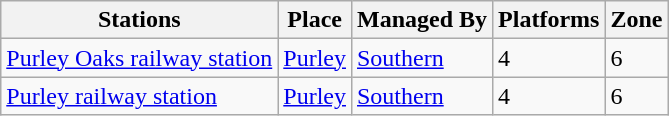<table class="wikitable">
<tr>
<th>Stations</th>
<th>Place</th>
<th>Managed By</th>
<th>Platforms</th>
<th>Zone</th>
</tr>
<tr>
<td><a href='#'>Purley Oaks railway station</a></td>
<td><a href='#'>Purley</a></td>
<td><a href='#'>Southern</a></td>
<td>4</td>
<td>6</td>
</tr>
<tr>
<td><a href='#'>Purley railway station</a></td>
<td><a href='#'>Purley</a></td>
<td><a href='#'>Southern</a></td>
<td>4</td>
<td>6</td>
</tr>
</table>
